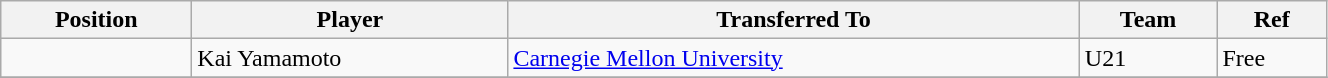<table class="wikitable sortable" style="width:70%; text-align:center; font-size:100%; text-align:left;">
<tr>
<th>Position</th>
<th>Player</th>
<th>Transferred To</th>
<th>Team</th>
<th>Ref</th>
</tr>
<tr>
<td></td>
<td> Kai Yamamoto</td>
<td> <a href='#'>Carnegie Mellon University</a></td>
<td>U21</td>
<td>Free</td>
</tr>
<tr>
</tr>
</table>
